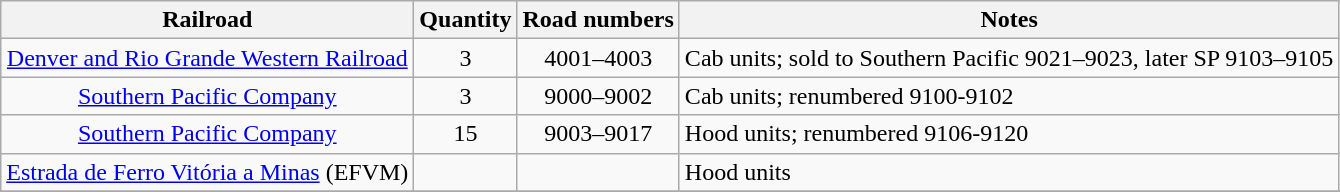<table class="wikitable" style=text-align:center>
<tr>
<th>Railroad</th>
<th>Quantity</th>
<th>Road numbers</th>
<th>Notes</th>
</tr>
<tr>
<td><a href='#'>Denver and Rio Grande Western Railroad</a></td>
<td>3</td>
<td>4001–4003</td>
<td style=text-align:left>Cab units; sold to Southern Pacific 9021–9023, later SP 9103–9105</td>
</tr>
<tr>
<td><a href='#'>Southern Pacific Company</a></td>
<td>3</td>
<td>9000–9002</td>
<td style=text-align:left>Cab units; renumbered 9100-9102</td>
</tr>
<tr>
<td><a href='#'>Southern Pacific Company</a></td>
<td>15</td>
<td>9003–9017</td>
<td style=text-align:left>Hood units; renumbered 9106-9120</td>
</tr>
<tr>
<td><a href='#'>Estrada de Ferro Vitória a Minas</a> (EFVM)</td>
<td></td>
<td></td>
<td style=text-align:left>Hood units</td>
</tr>
<tr>
</tr>
</table>
